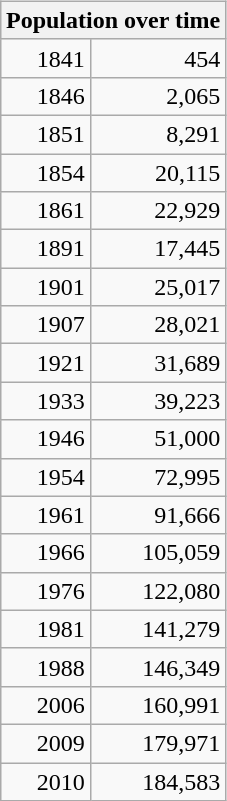<table class="wikitable" style="float:right; clear: right; margin:7px; text-size:80%; text-align:right">
<tr>
<th style="text-align:center;" colspan="2">Population over time</th>
</tr>
<tr>
<td>1841</td>
<td>454</td>
</tr>
<tr>
<td>1846</td>
<td>2,065</td>
</tr>
<tr>
<td>1851</td>
<td>8,291</td>
</tr>
<tr>
<td>1854</td>
<td>20,115</td>
</tr>
<tr>
<td>1861</td>
<td>22,929</td>
</tr>
<tr>
<td>1891</td>
<td>17,445</td>
</tr>
<tr>
<td>1901</td>
<td>25,017</td>
</tr>
<tr>
<td>1907</td>
<td>28,021</td>
</tr>
<tr>
<td>1921</td>
<td>31,689</td>
</tr>
<tr>
<td>1933</td>
<td>39,223</td>
</tr>
<tr>
<td>1946</td>
<td>51,000</td>
</tr>
<tr>
<td>1954</td>
<td>72,995</td>
</tr>
<tr>
<td>1961</td>
<td>91,666</td>
</tr>
<tr>
<td>1966</td>
<td>105,059</td>
</tr>
<tr>
<td>1976</td>
<td>122,080</td>
</tr>
<tr>
<td>1981</td>
<td>141,279</td>
</tr>
<tr>
<td>1988</td>
<td>146,349</td>
</tr>
<tr>
<td>2006</td>
<td>160,991</td>
</tr>
<tr>
<td>2009</td>
<td>179,971</td>
</tr>
<tr>
<td>2010</td>
<td>184,583</td>
</tr>
</table>
